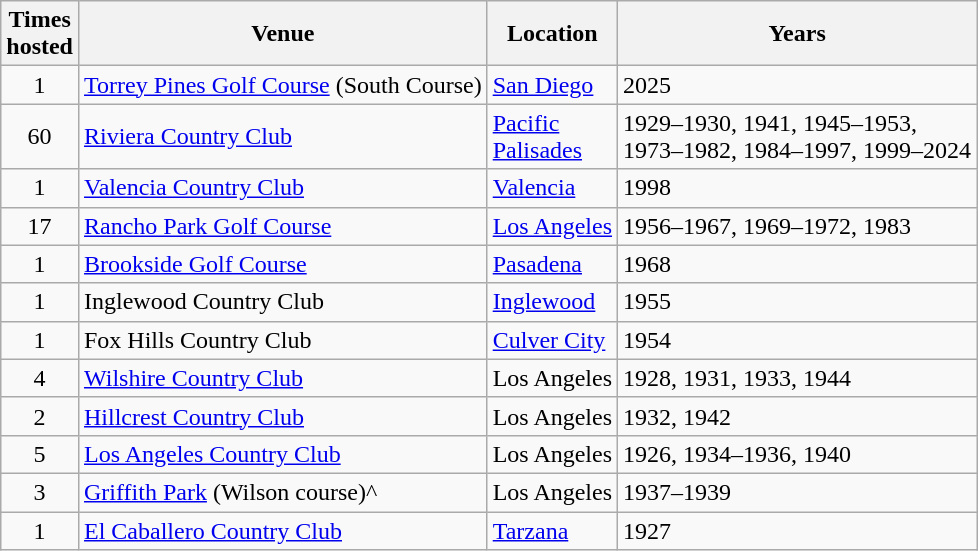<table class="wikitable" style="font-size:100%">
<tr>
<th>Times<br>hosted</th>
<th>Venue</th>
<th>Location</th>
<th>Years</th>
</tr>
<tr>
<td align=center>1</td>
<td><a href='#'>Torrey Pines Golf Course</a> (South Course)</td>
<td><a href='#'>San Diego</a></td>
<td>2025</td>
</tr>
<tr>
<td align=center>60</td>
<td><a href='#'>Riviera Country Club</a></td>
<td><a href='#'>Pacific<br>Palisades</a></td>
<td>1929–1930, 1941, 1945–1953,<br>1973–1982, 1984–1997, 1999–2024</td>
</tr>
<tr>
<td align=center>1</td>
<td><a href='#'>Valencia Country Club</a></td>
<td><a href='#'>Valencia</a></td>
<td>1998</td>
</tr>
<tr>
<td align=center>17</td>
<td><a href='#'>Rancho Park Golf Course</a></td>
<td><a href='#'>Los Angeles</a></td>
<td>1956–1967, 1969–1972, 1983</td>
</tr>
<tr>
<td align=center>1</td>
<td><a href='#'>Brookside Golf Course</a></td>
<td><a href='#'>Pasadena</a></td>
<td>1968</td>
</tr>
<tr>
<td align=center>1</td>
<td>Inglewood Country Club</td>
<td><a href='#'>Inglewood</a></td>
<td>1955</td>
</tr>
<tr>
<td align=center>1</td>
<td>Fox Hills Country Club</td>
<td><a href='#'>Culver City</a></td>
<td>1954</td>
</tr>
<tr>
<td align=center>4</td>
<td><a href='#'>Wilshire Country Club</a></td>
<td>Los Angeles</td>
<td>1928, 1931, 1933, 1944</td>
</tr>
<tr>
<td align=center>2</td>
<td><a href='#'>Hillcrest Country Club</a></td>
<td>Los Angeles</td>
<td>1932, 1942</td>
</tr>
<tr>
<td align=center>5</td>
<td><a href='#'>Los Angeles Country Club</a></td>
<td>Los Angeles</td>
<td>1926, 1934–1936, 1940</td>
</tr>
<tr>
<td align=center>3</td>
<td><a href='#'>Griffith Park</a> (Wilson course)^</td>
<td>Los Angeles</td>
<td>1937–1939</td>
</tr>
<tr>
<td align=center>1</td>
<td><a href='#'>El Caballero Country Club</a></td>
<td><a href='#'>Tarzana</a></td>
<td>1927</td>
</tr>
</table>
